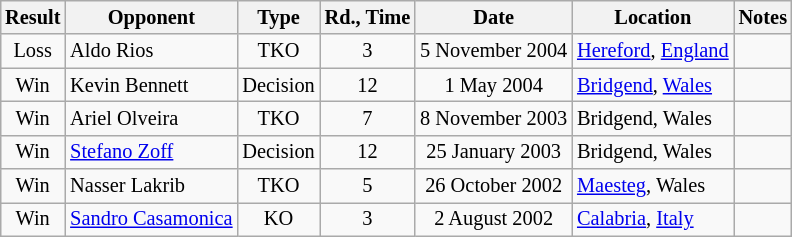<table class=wikitable style="margin:0.5em auto; font-size:85%;">
<tr>
<th>Result</th>
<th>Opponent</th>
<th>Type</th>
<th>Rd., Time</th>
<th>Date</th>
<th>Location</th>
<th>Notes</th>
</tr>
<tr align=center>
<td>Loss</td>
<td align=left> Aldo Rios</td>
<td>TKO</td>
<td>3  </td>
<td>5 November 2004</td>
<td align=left> <a href='#'>Hereford</a>, <a href='#'>England</a></td>
<td align=left></td>
</tr>
<tr align=center>
<td>Win</td>
<td align=left> Kevin Bennett</td>
<td>Decision </td>
<td>12</td>
<td>1 May 2004</td>
<td align=left> <a href='#'>Bridgend</a>, <a href='#'>Wales</a></td>
<td align=left></td>
</tr>
<tr align=center>
<td>Win</td>
<td align=left> Ariel Olveira</td>
<td>TKO</td>
<td>7  </td>
<td>8 November 2003</td>
<td align=left> Bridgend, Wales</td>
<td align=left></td>
</tr>
<tr align=center>
<td>Win</td>
<td align=left> <a href='#'>Stefano Zoff</a></td>
<td>Decision </td>
<td>12</td>
<td>25 January 2003</td>
<td align=left> Bridgend, Wales</td>
<td align=left></td>
</tr>
<tr align=center>
<td>Win</td>
<td align=left> Nasser Lakrib</td>
<td>TKO</td>
<td>5 </td>
<td>26 October 2002</td>
<td align=left> <a href='#'>Maesteg</a>, Wales</td>
<td align=left></td>
</tr>
<tr align=center>
<td>Win</td>
<td align=left> <a href='#'>Sandro Casamonica</a></td>
<td>KO</td>
<td>3 </td>
<td>2 August 2002</td>
<td align=left> <a href='#'>Calabria</a>, <a href='#'>Italy</a></td>
<td align=left></td>
</tr>
</table>
